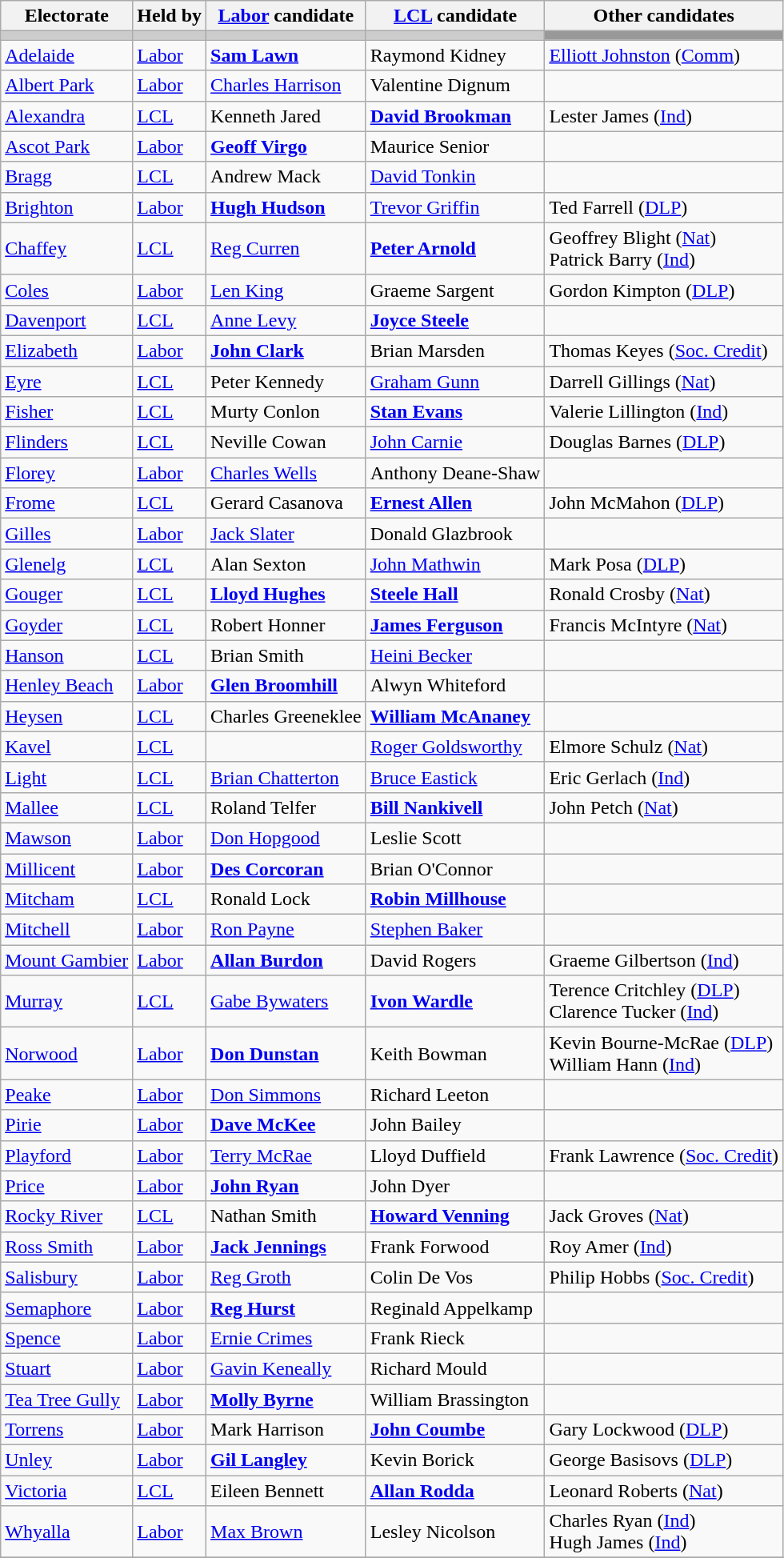<table class="wikitable">
<tr>
<th>Electorate</th>
<th>Held by</th>
<th><a href='#'>Labor</a> candidate</th>
<th><a href='#'>LCL</a> candidate</th>
<th>Other candidates</th>
</tr>
<tr bgcolor="#cccccc">
<td></td>
<td></td>
<td></td>
<td></td>
<td bgcolor="#999999"></td>
</tr>
<tr>
<td><a href='#'>Adelaide</a></td>
<td><a href='#'>Labor</a></td>
<td><strong><a href='#'>Sam Lawn</a></strong></td>
<td>Raymond Kidney</td>
<td><a href='#'>Elliott Johnston</a> (<a href='#'>Comm</a>)</td>
</tr>
<tr>
<td><a href='#'>Albert Park</a></td>
<td><a href='#'>Labor</a></td>
<td><a href='#'>Charles Harrison</a></td>
<td>Valentine Dignum</td>
<td></td>
</tr>
<tr>
<td><a href='#'>Alexandra</a></td>
<td><a href='#'>LCL</a></td>
<td>Kenneth Jared</td>
<td><strong><a href='#'>David Brookman</a></strong></td>
<td>Lester James (<a href='#'>Ind</a>)</td>
</tr>
<tr>
<td><a href='#'>Ascot Park</a></td>
<td><a href='#'>Labor</a></td>
<td><strong><a href='#'>Geoff Virgo</a></strong></td>
<td>Maurice Senior</td>
<td></td>
</tr>
<tr>
<td><a href='#'>Bragg</a></td>
<td><a href='#'>LCL</a></td>
<td>Andrew Mack</td>
<td><a href='#'>David Tonkin</a></td>
<td></td>
</tr>
<tr>
<td><a href='#'>Brighton</a></td>
<td><a href='#'>Labor</a></td>
<td><strong><a href='#'>Hugh Hudson</a></strong></td>
<td><a href='#'>Trevor Griffin</a></td>
<td>Ted Farrell (<a href='#'>DLP</a>)</td>
</tr>
<tr>
<td><a href='#'>Chaffey</a></td>
<td><a href='#'>LCL</a></td>
<td><a href='#'>Reg Curren</a></td>
<td><strong><a href='#'>Peter Arnold</a></strong></td>
<td>Geoffrey Blight (<a href='#'>Nat</a>) <br> Patrick Barry (<a href='#'>Ind</a>)</td>
</tr>
<tr>
<td><a href='#'>Coles</a></td>
<td><a href='#'>Labor</a></td>
<td><a href='#'>Len King</a></td>
<td>Graeme Sargent</td>
<td>Gordon Kimpton (<a href='#'>DLP</a>)</td>
</tr>
<tr>
<td><a href='#'>Davenport</a></td>
<td><a href='#'>LCL</a></td>
<td><a href='#'>Anne Levy</a></td>
<td><strong><a href='#'>Joyce Steele</a></strong></td>
<td></td>
</tr>
<tr>
<td><a href='#'>Elizabeth</a></td>
<td><a href='#'>Labor</a></td>
<td><strong><a href='#'>John Clark</a></strong></td>
<td>Brian Marsden</td>
<td>Thomas Keyes (<a href='#'>Soc. Credit</a>)</td>
</tr>
<tr>
<td><a href='#'>Eyre</a></td>
<td><a href='#'>LCL</a></td>
<td>Peter Kennedy</td>
<td><a href='#'>Graham Gunn</a></td>
<td>Darrell Gillings (<a href='#'>Nat</a>)</td>
</tr>
<tr>
<td><a href='#'>Fisher</a></td>
<td><a href='#'>LCL</a></td>
<td>Murty Conlon</td>
<td><strong><a href='#'>Stan Evans</a></strong></td>
<td>Valerie Lillington (<a href='#'>Ind</a>)</td>
</tr>
<tr>
<td><a href='#'>Flinders</a></td>
<td><a href='#'>LCL</a></td>
<td>Neville Cowan</td>
<td><a href='#'>John Carnie</a></td>
<td>Douglas Barnes (<a href='#'>DLP</a>)</td>
</tr>
<tr>
<td><a href='#'>Florey</a></td>
<td><a href='#'>Labor</a></td>
<td><a href='#'>Charles Wells</a></td>
<td>Anthony Deane-Shaw</td>
<td></td>
</tr>
<tr>
<td><a href='#'>Frome</a></td>
<td><a href='#'>LCL</a></td>
<td>Gerard Casanova</td>
<td><strong><a href='#'>Ernest Allen</a></strong></td>
<td>John McMahon (<a href='#'>DLP</a>)</td>
</tr>
<tr>
<td><a href='#'>Gilles</a></td>
<td><a href='#'>Labor</a></td>
<td><a href='#'>Jack Slater</a></td>
<td>Donald Glazbrook</td>
<td></td>
</tr>
<tr>
<td><a href='#'>Glenelg</a></td>
<td><a href='#'>LCL</a></td>
<td>Alan Sexton</td>
<td><a href='#'>John Mathwin</a></td>
<td>Mark Posa (<a href='#'>DLP</a>)</td>
</tr>
<tr>
<td><a href='#'>Gouger</a></td>
<td><a href='#'>LCL</a></td>
<td><strong><a href='#'>Lloyd Hughes</a></strong></td>
<td><strong><a href='#'>Steele Hall</a></strong></td>
<td>Ronald Crosby (<a href='#'>Nat</a>)</td>
</tr>
<tr>
<td><a href='#'>Goyder</a></td>
<td><a href='#'>LCL</a></td>
<td>Robert Honner</td>
<td><strong><a href='#'>James Ferguson</a></strong></td>
<td>Francis McIntyre (<a href='#'>Nat</a>)</td>
</tr>
<tr>
<td><a href='#'>Hanson</a></td>
<td><a href='#'>LCL</a></td>
<td>Brian Smith</td>
<td><a href='#'>Heini Becker</a></td>
<td></td>
</tr>
<tr>
<td><a href='#'>Henley Beach</a></td>
<td><a href='#'>Labor</a></td>
<td><strong><a href='#'>Glen Broomhill</a></strong></td>
<td>Alwyn Whiteford</td>
<td></td>
</tr>
<tr>
<td><a href='#'>Heysen</a></td>
<td><a href='#'>LCL</a></td>
<td>Charles Greeneklee</td>
<td><strong><a href='#'>William McAnaney</a></strong></td>
<td></td>
</tr>
<tr>
<td><a href='#'>Kavel</a></td>
<td><a href='#'>LCL</a></td>
<td></td>
<td><a href='#'>Roger Goldsworthy</a></td>
<td>Elmore Schulz (<a href='#'>Nat</a>)</td>
</tr>
<tr>
<td><a href='#'>Light</a></td>
<td><a href='#'>LCL</a></td>
<td><a href='#'>Brian Chatterton</a></td>
<td><a href='#'>Bruce Eastick</a></td>
<td>Eric Gerlach (<a href='#'>Ind</a>)</td>
</tr>
<tr>
<td><a href='#'>Mallee</a></td>
<td><a href='#'>LCL</a></td>
<td>Roland Telfer</td>
<td><strong><a href='#'>Bill Nankivell</a></strong></td>
<td>John Petch (<a href='#'>Nat</a>)</td>
</tr>
<tr>
<td><a href='#'>Mawson</a></td>
<td><a href='#'>Labor</a></td>
<td><a href='#'>Don Hopgood</a></td>
<td>Leslie Scott</td>
<td></td>
</tr>
<tr>
<td><a href='#'>Millicent</a></td>
<td><a href='#'>Labor</a></td>
<td><strong><a href='#'>Des Corcoran</a></strong></td>
<td>Brian O'Connor</td>
<td></td>
</tr>
<tr>
<td><a href='#'>Mitcham</a></td>
<td><a href='#'>LCL</a></td>
<td>Ronald Lock</td>
<td><strong><a href='#'>Robin Millhouse</a></strong></td>
<td></td>
</tr>
<tr>
<td><a href='#'>Mitchell</a></td>
<td><a href='#'>Labor</a></td>
<td><a href='#'>Ron Payne</a></td>
<td><a href='#'>Stephen Baker</a></td>
<td></td>
</tr>
<tr>
<td><a href='#'>Mount Gambier</a></td>
<td><a href='#'>Labor</a></td>
<td><strong><a href='#'>Allan Burdon</a></strong></td>
<td>David Rogers</td>
<td>Graeme Gilbertson (<a href='#'>Ind</a>)</td>
</tr>
<tr>
<td><a href='#'>Murray</a></td>
<td><a href='#'>LCL</a></td>
<td><a href='#'>Gabe Bywaters</a></td>
<td><strong><a href='#'>Ivon Wardle</a></strong></td>
<td>Terence Critchley (<a href='#'>DLP</a>) <br> Clarence Tucker (<a href='#'>Ind</a>)</td>
</tr>
<tr>
<td><a href='#'>Norwood</a></td>
<td><a href='#'>Labor</a></td>
<td><strong><a href='#'>Don Dunstan</a></strong></td>
<td>Keith Bowman</td>
<td>Kevin Bourne-McRae (<a href='#'>DLP</a>) <br> William Hann (<a href='#'>Ind</a>)</td>
</tr>
<tr>
<td><a href='#'>Peake</a></td>
<td><a href='#'>Labor</a></td>
<td><a href='#'>Don Simmons</a></td>
<td>Richard Leeton</td>
<td></td>
</tr>
<tr>
<td><a href='#'>Pirie</a></td>
<td><a href='#'>Labor</a></td>
<td><strong><a href='#'>Dave McKee</a></strong></td>
<td>John Bailey</td>
<td></td>
</tr>
<tr>
<td><a href='#'>Playford</a></td>
<td><a href='#'>Labor</a></td>
<td><a href='#'>Terry McRae</a></td>
<td>Lloyd Duffield</td>
<td>Frank Lawrence (<a href='#'>Soc. Credit</a>)</td>
</tr>
<tr>
<td><a href='#'>Price</a></td>
<td><a href='#'>Labor</a></td>
<td><strong><a href='#'>John Ryan</a></strong></td>
<td>John Dyer</td>
<td></td>
</tr>
<tr>
<td><a href='#'>Rocky River</a></td>
<td><a href='#'>LCL</a></td>
<td>Nathan Smith</td>
<td><strong><a href='#'>Howard Venning</a></strong></td>
<td>Jack Groves (<a href='#'>Nat</a>)</td>
</tr>
<tr>
<td><a href='#'>Ross Smith</a></td>
<td><a href='#'>Labor</a></td>
<td><strong><a href='#'>Jack Jennings</a></strong></td>
<td>Frank Forwood</td>
<td>Roy Amer (<a href='#'>Ind</a>)</td>
</tr>
<tr>
<td><a href='#'>Salisbury</a></td>
<td><a href='#'>Labor</a></td>
<td><a href='#'>Reg Groth</a></td>
<td>Colin De Vos</td>
<td>Philip Hobbs (<a href='#'>Soc. Credit</a>)</td>
</tr>
<tr>
<td><a href='#'>Semaphore</a></td>
<td><a href='#'>Labor</a></td>
<td><strong><a href='#'>Reg Hurst</a></strong></td>
<td>Reginald Appelkamp</td>
<td></td>
</tr>
<tr>
<td><a href='#'>Spence</a></td>
<td><a href='#'>Labor</a></td>
<td><a href='#'>Ernie Crimes</a></td>
<td>Frank Rieck</td>
<td></td>
</tr>
<tr>
<td><a href='#'>Stuart</a></td>
<td><a href='#'>Labor</a></td>
<td><a href='#'>Gavin Keneally</a></td>
<td>Richard Mould</td>
<td></td>
</tr>
<tr>
<td><a href='#'>Tea Tree Gully</a></td>
<td><a href='#'>Labor</a></td>
<td><strong><a href='#'>Molly Byrne</a></strong></td>
<td>William Brassington</td>
<td></td>
</tr>
<tr>
<td><a href='#'>Torrens</a></td>
<td><a href='#'>Labor</a></td>
<td>Mark Harrison</td>
<td><strong><a href='#'>John Coumbe</a></strong></td>
<td>Gary Lockwood (<a href='#'>DLP</a>)</td>
</tr>
<tr>
<td><a href='#'>Unley</a></td>
<td><a href='#'>Labor</a></td>
<td><strong><a href='#'>Gil Langley</a></strong></td>
<td>Kevin Borick</td>
<td>George Basisovs (<a href='#'>DLP</a>)</td>
</tr>
<tr>
<td><a href='#'>Victoria</a></td>
<td><a href='#'>LCL</a></td>
<td>Eileen Bennett</td>
<td><strong><a href='#'>Allan Rodda</a></strong></td>
<td>Leonard Roberts (<a href='#'>Nat</a>)</td>
</tr>
<tr>
<td><a href='#'>Whyalla</a></td>
<td><a href='#'>Labor</a></td>
<td><a href='#'>Max Brown</a></td>
<td>Lesley Nicolson</td>
<td>Charles Ryan (<a href='#'>Ind</a>) <br> Hugh James (<a href='#'>Ind</a>)</td>
</tr>
<tr>
</tr>
</table>
